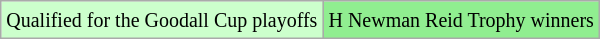<table class="wikitable">
<tr>
<td style="background:#ccffcc;"><small>Qualified for the Goodall Cup playoffs</small></td>
<td style="background:#90EE90;"><small>H Newman Reid Trophy winners</small></td>
</tr>
</table>
